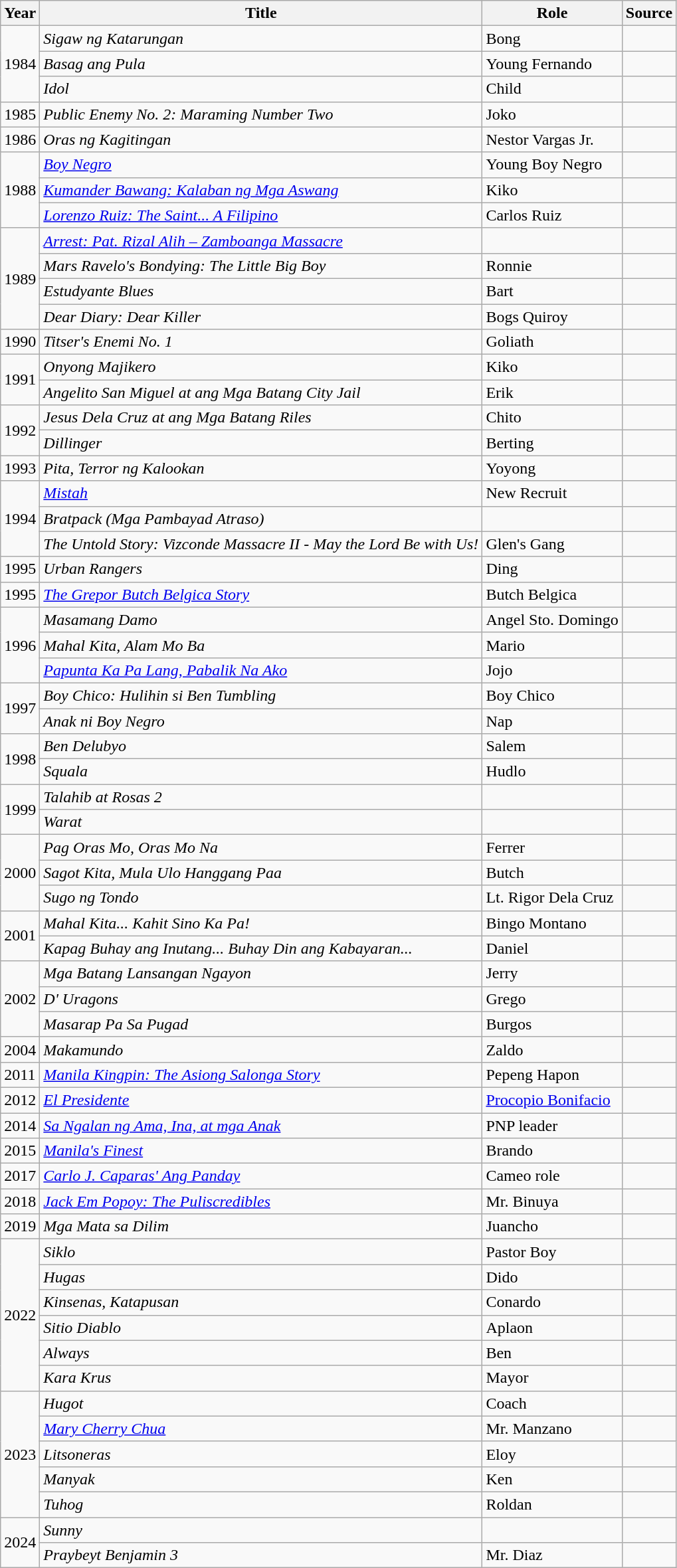<table class="wikitable sortable">
<tr>
<th>Year</th>
<th>Title</th>
<th>Role</th>
<th>Source</th>
</tr>
<tr>
<td rowspan="3">1984</td>
<td><em>Sigaw ng Katarungan</em></td>
<td>Bong</td>
<td></td>
</tr>
<tr>
<td><em>Basag ang Pula</em></td>
<td>Young Fernando</td>
<td></td>
</tr>
<tr>
<td><em>Idol</em></td>
<td>Child</td>
<td></td>
</tr>
<tr>
<td>1985</td>
<td><em>Public Enemy No. 2: Maraming Number Two</em></td>
<td>Joko</td>
<td></td>
</tr>
<tr>
<td>1986</td>
<td><em>Oras ng Kagitingan</em></td>
<td>Nestor Vargas Jr.</td>
<td></td>
</tr>
<tr>
<td rowspan="3">1988</td>
<td><em><a href='#'>Boy Negro</a></em></td>
<td>Young Boy Negro</td>
<td></td>
</tr>
<tr>
<td><em><a href='#'>Kumander Bawang: Kalaban ng Mga Aswang</a></em></td>
<td>Kiko</td>
<td></td>
</tr>
<tr>
<td><em><a href='#'>Lorenzo Ruiz: The Saint... A Filipino</a></em></td>
<td>Carlos Ruiz</td>
<td></td>
</tr>
<tr>
<td rowspan="4">1989</td>
<td><em><a href='#'>Arrest: Pat. Rizal Alih – Zamboanga Massacre</a></em></td>
<td></td>
<td></td>
</tr>
<tr>
<td><em>Mars Ravelo's Bondying: The Little Big Boy</em></td>
<td>Ronnie</td>
<td></td>
</tr>
<tr>
<td><em>Estudyante Blues</em></td>
<td>Bart</td>
<td></td>
</tr>
<tr>
<td><em>Dear Diary: Dear Killer</em></td>
<td>Bogs Quiroy</td>
<td></td>
</tr>
<tr>
<td>1990</td>
<td><em>Titser's Enemi No. 1</em></td>
<td>Goliath</td>
<td></td>
</tr>
<tr>
<td rowspan="2">1991</td>
<td><em>Onyong Majikero</em></td>
<td>Kiko</td>
<td></td>
</tr>
<tr>
<td><em>Angelito San Miguel at ang Mga Batang City Jail</em></td>
<td>Erik</td>
<td></td>
</tr>
<tr>
<td rowspan="2">1992</td>
<td><em>Jesus Dela Cruz at ang Mga Batang Riles</em></td>
<td>Chito</td>
<td></td>
</tr>
<tr>
<td><em>Dillinger</em></td>
<td>Berting</td>
<td></td>
</tr>
<tr>
<td>1993</td>
<td><em>Pita, Terror ng Kalookan</em></td>
<td>Yoyong</td>
<td></td>
</tr>
<tr>
<td rowspan="3">1994</td>
<td><em><a href='#'>Mistah</a></em></td>
<td>New Recruit</td>
<td></td>
</tr>
<tr>
<td><em>Bratpack (Mga Pambayad Atraso)</em></td>
<td></td>
<td></td>
</tr>
<tr>
<td><em>The Untold Story: Vizconde Massacre II - May the Lord Be with Us!</em></td>
<td>Glen's Gang</td>
<td></td>
</tr>
<tr>
<td>1995</td>
<td><em>Urban Rangers</em></td>
<td>Ding</td>
<td></td>
</tr>
<tr>
<td>1995</td>
<td><em><a href='#'>The Grepor Butch Belgica Story</a></em></td>
<td>Butch Belgica</td>
<td></td>
</tr>
<tr>
<td rowspan="3">1996</td>
<td><em>Masamang Damo</em></td>
<td>Angel Sto. Domingo</td>
<td></td>
</tr>
<tr>
<td><em>Mahal Kita, Alam Mo Ba</em></td>
<td>Mario</td>
<td></td>
</tr>
<tr>
<td><em><a href='#'>Papunta Ka Pa Lang, Pabalik Na Ako</a></em></td>
<td>Jojo</td>
<td></td>
</tr>
<tr>
<td rowspan="2">1997</td>
<td><em>Boy Chico: Hulihin si Ben Tumbling</em></td>
<td>Boy Chico</td>
<td></td>
</tr>
<tr>
<td><em>Anak ni Boy Negro</em></td>
<td>Nap</td>
<td></td>
</tr>
<tr>
<td rowspan="2">1998</td>
<td><em>Ben Delubyo</em></td>
<td>Salem</td>
<td></td>
</tr>
<tr>
<td><em>Squala</em></td>
<td>Hudlo</td>
<td></td>
</tr>
<tr>
<td rowspan="2">1999</td>
<td><em>Talahib at Rosas 2</em></td>
<td></td>
<td></td>
</tr>
<tr>
<td><em>Warat</em></td>
<td></td>
<td></td>
</tr>
<tr>
<td rowspan="3">2000</td>
<td><em>Pag Oras Mo, Oras Mo Na</em></td>
<td>Ferrer</td>
<td></td>
</tr>
<tr>
<td><em>Sagot Kita, Mula Ulo Hanggang Paa</em></td>
<td>Butch</td>
<td></td>
</tr>
<tr>
<td><em>Sugo ng Tondo</em></td>
<td>Lt. Rigor Dela Cruz</td>
<td></td>
</tr>
<tr>
<td rowspan="2">2001</td>
<td><em>Mahal Kita... Kahit Sino Ka Pa!</em></td>
<td>Bingo Montano</td>
<td></td>
</tr>
<tr>
<td><em>Kapag Buhay ang Inutang... Buhay Din ang Kabayaran...</em></td>
<td>Daniel</td>
<td></td>
</tr>
<tr>
<td rowspan="3">2002</td>
<td><em>Mga Batang Lansangan Ngayon</em></td>
<td>Jerry</td>
<td></td>
</tr>
<tr>
<td><em>D' Uragons</em></td>
<td>Grego</td>
<td></td>
</tr>
<tr>
<td><em>Masarap Pa Sa Pugad</em></td>
<td>Burgos</td>
<td></td>
</tr>
<tr>
<td>2004</td>
<td><em>Makamundo</em></td>
<td>Zaldo</td>
<td></td>
</tr>
<tr>
<td>2011</td>
<td><em><a href='#'>Manila Kingpin: The Asiong Salonga Story</a></em></td>
<td>Pepeng Hapon</td>
<td></td>
</tr>
<tr>
<td>2012</td>
<td><em><a href='#'>El Presidente</a></em></td>
<td><a href='#'>Procopio Bonifacio</a></td>
<td></td>
</tr>
<tr>
<td>2014</td>
<td><em><a href='#'>Sa Ngalan ng Ama, Ina, at mga Anak</a></em></td>
<td>PNP leader</td>
<td></td>
</tr>
<tr>
<td>2015</td>
<td><em><a href='#'>Manila's Finest</a></em></td>
<td>Brando</td>
<td></td>
</tr>
<tr>
<td>2017</td>
<td><em><a href='#'>Carlo J. Caparas' Ang Panday</a></em></td>
<td>Cameo role</td>
<td></td>
</tr>
<tr>
<td>2018</td>
<td><em><a href='#'>Jack Em Popoy: The Puliscredibles</a></em></td>
<td>Mr. Binuya</td>
<td></td>
</tr>
<tr>
<td>2019</td>
<td><em>Mga Mata sa Dilim</em></td>
<td>Juancho</td>
<td></td>
</tr>
<tr>
<td rowspan="6">2022</td>
<td><em>Siklo</em></td>
<td>Pastor Boy</td>
<td></td>
</tr>
<tr>
<td><em>Hugas</em></td>
<td>Dido</td>
<td></td>
</tr>
<tr>
<td><em>Kinsenas, Katapusan</em></td>
<td>Conardo</td>
<td></td>
</tr>
<tr>
<td><em>Sitio Diablo</em></td>
<td>Aplaon</td>
<td></td>
</tr>
<tr>
<td><em>Always</em></td>
<td>Ben</td>
<td></td>
</tr>
<tr>
<td><em>Kara Krus</em></td>
<td>Mayor</td>
<td></td>
</tr>
<tr>
<td rowspan="5">2023</td>
<td><em>Hugot</em></td>
<td>Coach</td>
<td></td>
</tr>
<tr>
<td><em><a href='#'>Mary Cherry Chua</a></em></td>
<td>Mr. Manzano</td>
<td></td>
</tr>
<tr>
<td><em>Litsoneras</em></td>
<td>Eloy</td>
<td></td>
</tr>
<tr>
<td><em>Manyak</em></td>
<td>Ken</td>
<td></td>
</tr>
<tr>
<td><em>Tuhog</em></td>
<td>Roldan</td>
<td></td>
</tr>
<tr>
<td rowspan="2">2024</td>
<td><em>Sunny</em></td>
<td></td>
<td></td>
</tr>
<tr>
<td><em>Praybeyt Benjamin 3</em></td>
<td>Mr. Diaz</td>
<td></td>
</tr>
</table>
